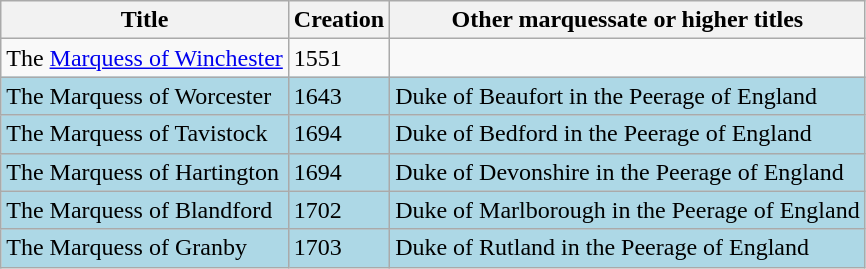<table class="wikitable">
<tr>
<th>Title</th>
<th>Creation</th>
<th>Other marquessate or higher titles</th>
</tr>
<tr>
<td>The <a href='#'>Marquess of Winchester</a></td>
<td>1551</td>
<td></td>
</tr>
<tr style="background:#ADD8E6;">
<td>The Marquess of Worcester</td>
<td>1643</td>
<td>Duke of Beaufort in the Peerage of England</td>
</tr>
<tr style="background:#ADD8E6;">
<td>The Marquess of Tavistock</td>
<td>1694</td>
<td>Duke of Bedford in the Peerage of England</td>
</tr>
<tr style="background:#ADD8E6;">
<td>The Marquess of Hartington</td>
<td>1694</td>
<td>Duke of Devonshire in the Peerage of England</td>
</tr>
<tr style="background:#ADD8E6;">
<td>The Marquess of Blandford</td>
<td>1702</td>
<td>Duke of Marlborough in the Peerage of England</td>
</tr>
<tr style="background:#ADD8E6;">
<td>The Marquess of Granby</td>
<td>1703</td>
<td>Duke of Rutland in the Peerage of England</td>
</tr>
</table>
